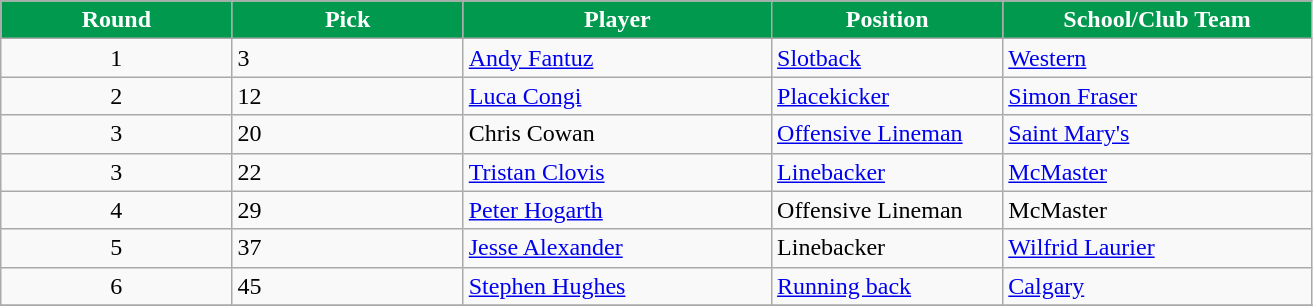<table class="wikitable sortable sortable">
<tr>
<th style="background:#00994D;color:white;" width="15%">Round</th>
<th style="background:#00994D;color:white;" width="15%">Pick</th>
<th style="background:#00994D;color:white;" width="20%">Player</th>
<th style="background:#00994D;color:white;" width="15%">Position</th>
<th style="background:#00994D;color:white;" width="20%">School/Club Team</th>
</tr>
<tr>
<td align=center>1</td>
<td>3</td>
<td><a href='#'>Andy Fantuz</a></td>
<td><a href='#'>Slotback</a></td>
<td><a href='#'>Western</a></td>
</tr>
<tr>
<td align=center>2</td>
<td>12</td>
<td><a href='#'>Luca Congi</a></td>
<td><a href='#'>Placekicker</a></td>
<td><a href='#'>Simon Fraser</a></td>
</tr>
<tr>
<td align=center>3</td>
<td>20</td>
<td>Chris Cowan</td>
<td><a href='#'>Offensive Lineman</a></td>
<td><a href='#'>Saint Mary's</a></td>
</tr>
<tr>
<td align=center>3</td>
<td>22</td>
<td><a href='#'>Tristan Clovis</a></td>
<td><a href='#'>Linebacker</a></td>
<td><a href='#'>McMaster</a></td>
</tr>
<tr>
<td align=center>4</td>
<td>29</td>
<td><a href='#'>Peter Hogarth</a></td>
<td>Offensive Lineman</td>
<td>McMaster</td>
</tr>
<tr>
<td align=center>5</td>
<td>37</td>
<td><a href='#'>Jesse Alexander</a></td>
<td>Linebacker</td>
<td><a href='#'>Wilfrid Laurier</a></td>
</tr>
<tr>
<td align=center>6</td>
<td>45</td>
<td><a href='#'>Stephen Hughes</a></td>
<td><a href='#'>Running back</a></td>
<td><a href='#'>Calgary</a></td>
</tr>
<tr>
</tr>
</table>
